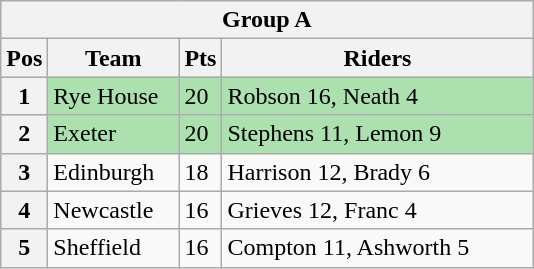<table class="wikitable">
<tr>
<th colspan="4">Group A</th>
</tr>
<tr>
<th width=20>Pos</th>
<th width=80>Team</th>
<th width=20>Pts</th>
<th width=200>Riders</th>
</tr>
<tr style="background:#ACE1AF;">
<th>1</th>
<td>Rye House</td>
<td>20</td>
<td>Robson 16, Neath 4</td>
</tr>
<tr style="background:#ACE1AF;">
<th>2</th>
<td>Exeter</td>
<td>20</td>
<td>Stephens 11, Lemon 9</td>
</tr>
<tr>
<th>3</th>
<td>Edinburgh</td>
<td>18</td>
<td>Harrison 12, Brady 6</td>
</tr>
<tr>
<th>4</th>
<td>Newcastle</td>
<td>16</td>
<td>Grieves 12, Franc 4</td>
</tr>
<tr>
<th>5</th>
<td>Sheffield</td>
<td>16</td>
<td>Compton 11, Ashworth 5</td>
</tr>
</table>
